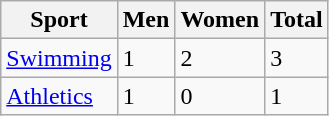<table class="wikitable sortable">
<tr>
<th>Sport</th>
<th>Men</th>
<th>Women</th>
<th>Total</th>
</tr>
<tr>
<td><a href='#'>Swimming</a></td>
<td>1</td>
<td>2</td>
<td>3</td>
</tr>
<tr>
<td><a href='#'>Athletics</a></td>
<td>1</td>
<td>0</td>
<td>1</td>
</tr>
</table>
